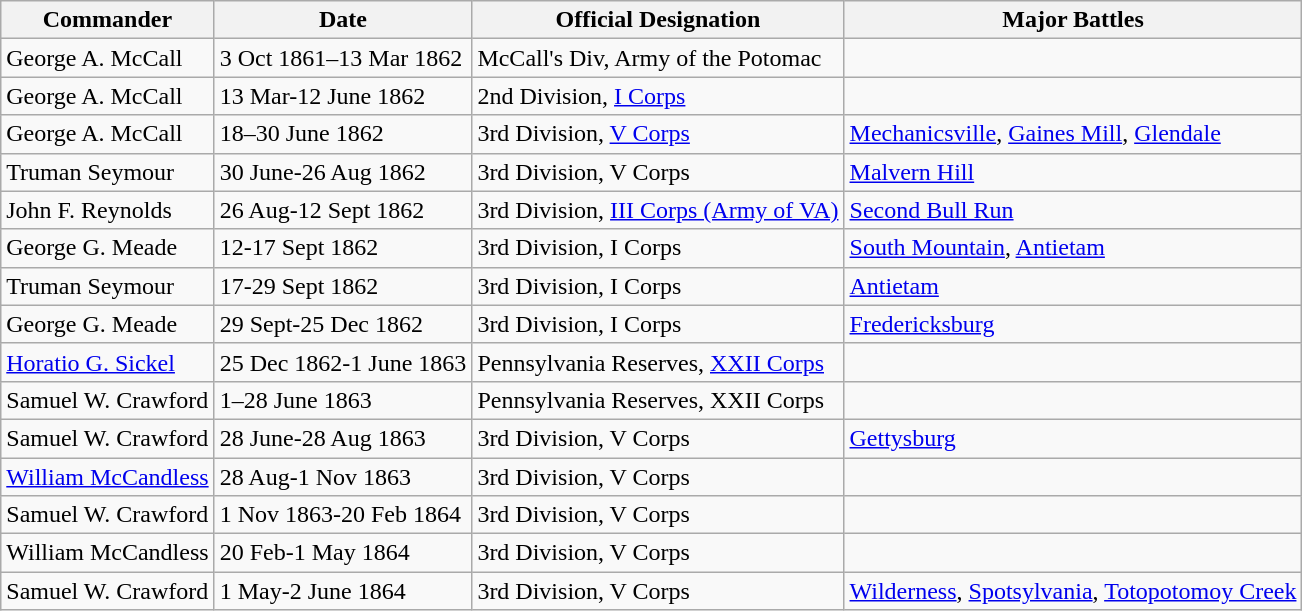<table class="wikitable">
<tr>
<th>Commander</th>
<th>Date</th>
<th>Official Designation</th>
<th>Major Battles</th>
</tr>
<tr>
<td>George A. McCall</td>
<td>3 Oct 1861–13 Mar 1862</td>
<td>McCall's Div, Army of the Potomac</td>
<td></td>
</tr>
<tr>
<td>George A. McCall</td>
<td>13 Mar-12 June 1862</td>
<td>2nd Division, <a href='#'>I Corps</a></td>
<td></td>
</tr>
<tr>
<td>George A. McCall</td>
<td>18–30 June 1862</td>
<td>3rd Division, <a href='#'>V Corps</a></td>
<td><a href='#'>Mechanicsville</a>, <a href='#'>Gaines Mill</a>, <a href='#'>Glendale</a></td>
</tr>
<tr>
<td>Truman Seymour</td>
<td>30 June-26 Aug 1862</td>
<td>3rd Division, V Corps</td>
<td><a href='#'>Malvern Hill</a></td>
</tr>
<tr>
<td>John F. Reynolds</td>
<td>26 Aug-12 Sept 1862</td>
<td>3rd Division, <a href='#'>III Corps (Army of VA)</a></td>
<td><a href='#'>Second Bull Run</a></td>
</tr>
<tr>
<td>George G. Meade</td>
<td>12-17 Sept 1862</td>
<td>3rd Division, I Corps</td>
<td><a href='#'>South Mountain</a>, <a href='#'>Antietam</a></td>
</tr>
<tr>
<td>Truman Seymour</td>
<td>17-29 Sept 1862</td>
<td>3rd Division, I Corps</td>
<td><a href='#'>Antietam</a></td>
</tr>
<tr>
<td>George G. Meade</td>
<td>29 Sept-25 Dec 1862</td>
<td>3rd Division, I Corps</td>
<td><a href='#'>Fredericksburg</a></td>
</tr>
<tr>
<td><a href='#'>Horatio G. Sickel</a></td>
<td>25 Dec 1862-1 June 1863</td>
<td>Pennsylvania Reserves, <a href='#'>XXII Corps</a></td>
<td></td>
</tr>
<tr>
<td>Samuel W. Crawford</td>
<td>1–28 June 1863</td>
<td>Pennsylvania Reserves, XXII Corps</td>
<td></td>
</tr>
<tr>
<td>Samuel W. Crawford</td>
<td>28 June-28 Aug 1863</td>
<td>3rd Division, V Corps</td>
<td><a href='#'>Gettysburg</a></td>
</tr>
<tr>
<td><a href='#'>William McCandless</a></td>
<td>28 Aug-1 Nov 1863</td>
<td>3rd Division, V Corps</td>
<td></td>
</tr>
<tr>
<td>Samuel W. Crawford</td>
<td>1 Nov 1863-20 Feb 1864</td>
<td>3rd Division, V Corps</td>
<td></td>
</tr>
<tr>
<td>William McCandless</td>
<td>20 Feb-1 May 1864</td>
<td>3rd Division, V Corps</td>
<td></td>
</tr>
<tr>
<td>Samuel W. Crawford</td>
<td>1 May-2 June 1864</td>
<td>3rd Division, V Corps</td>
<td><a href='#'>Wilderness</a>, <a href='#'>Spotsylvania</a>, <a href='#'>Totopotomoy Creek</a></td>
</tr>
</table>
